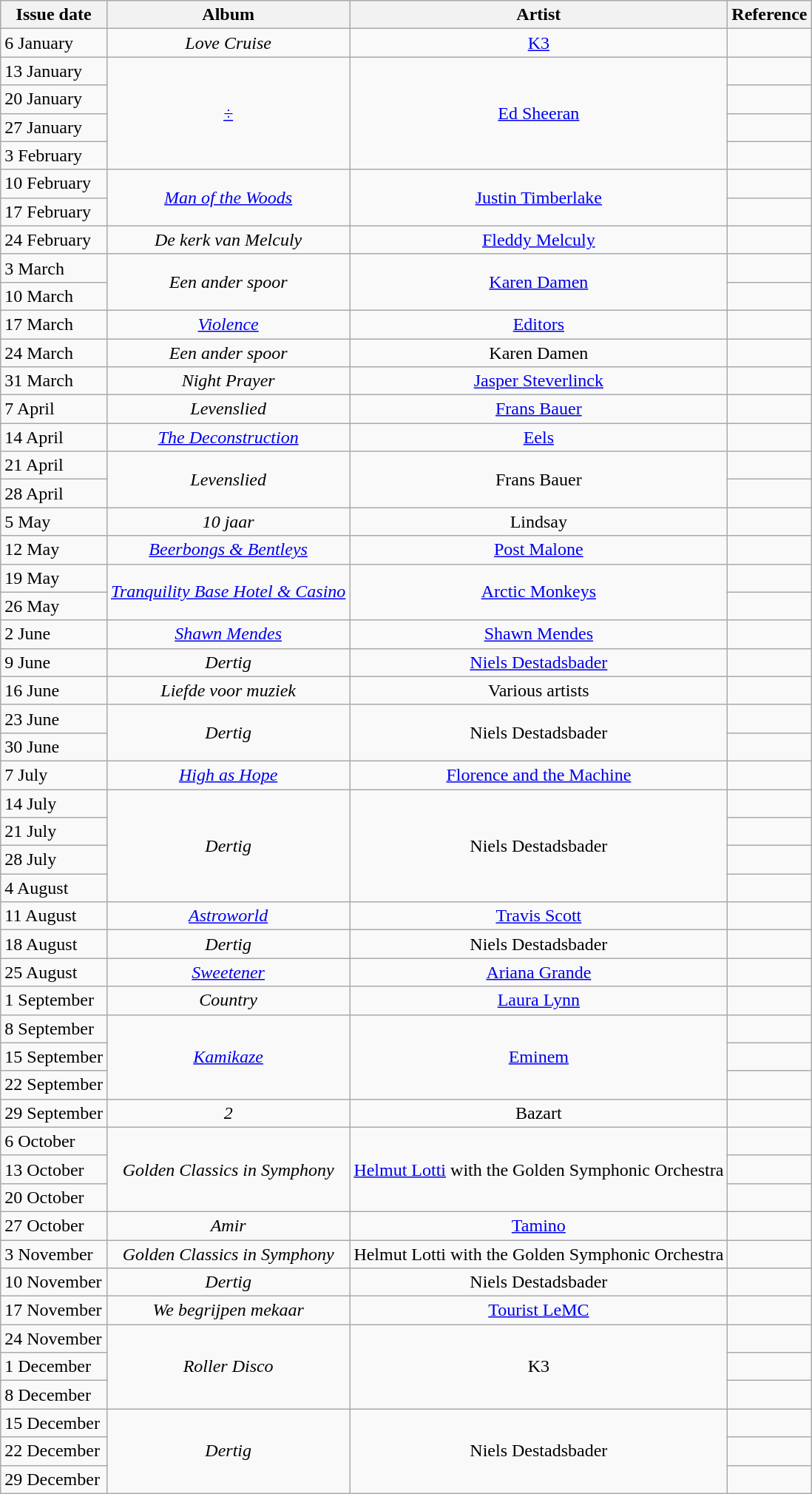<table class="wikitable">
<tr>
<th>Issue date</th>
<th>Album</th>
<th>Artist</th>
<th>Reference</th>
</tr>
<tr>
<td>6 January</td>
<td align="center"><em>Love Cruise</em></td>
<td align="center"><a href='#'>K3</a></td>
<td align="center"></td>
</tr>
<tr>
<td>13 January</td>
<td align="center" rowspan="4"><em><a href='#'>÷</a></em></td>
<td align="center" rowspan="4"><a href='#'>Ed Sheeran</a></td>
<td align="center"></td>
</tr>
<tr>
<td>20 January</td>
<td align="center"></td>
</tr>
<tr>
<td>27 January</td>
<td align="center"></td>
</tr>
<tr>
<td>3 February</td>
<td align="center"></td>
</tr>
<tr>
<td>10 February</td>
<td align="center" rowspan="2"><em><a href='#'>Man of the Woods</a></em></td>
<td align="center" rowspan="2"><a href='#'>Justin Timberlake</a></td>
<td align="center"></td>
</tr>
<tr>
<td>17 February</td>
<td align="center"></td>
</tr>
<tr>
<td>24 February</td>
<td align="center"><em>De kerk van Melculy</em></td>
<td align="center"><a href='#'>Fleddy Melculy</a></td>
<td align="center"></td>
</tr>
<tr>
<td>3 March</td>
<td align="center" rowspan="2"><em>Een ander spoor</em></td>
<td align="center" rowspan="2"><a href='#'>Karen Damen</a></td>
<td align="center"></td>
</tr>
<tr>
<td>10 March</td>
<td align="center"></td>
</tr>
<tr>
<td>17 March</td>
<td align="center"><em><a href='#'>Violence</a></em></td>
<td align="center"><a href='#'>Editors</a></td>
<td align="center"></td>
</tr>
<tr>
<td>24 March</td>
<td align="center"><em>Een ander spoor</em></td>
<td align="center">Karen Damen</td>
<td align="center"></td>
</tr>
<tr>
<td>31 March</td>
<td align="center"><em>Night Prayer</em></td>
<td align="center"><a href='#'>Jasper Steverlinck</a></td>
<td align="center"></td>
</tr>
<tr>
<td>7 April</td>
<td align="center"><em>Levenslied</em></td>
<td align="center"><a href='#'>Frans Bauer</a></td>
<td align="center"></td>
</tr>
<tr>
<td>14 April</td>
<td align="center"><em><a href='#'>The Deconstruction</a></em></td>
<td align="center"><a href='#'>Eels</a></td>
<td align="center"></td>
</tr>
<tr>
<td>21 April</td>
<td align="center" rowspan="2"><em>Levenslied</em></td>
<td align="center" rowspan="2">Frans Bauer</td>
<td align="center"></td>
</tr>
<tr>
<td>28 April</td>
<td align="center"></td>
</tr>
<tr>
<td>5 May</td>
<td align="center"><em>10 jaar</em></td>
<td align="center">Lindsay</td>
<td align="center"></td>
</tr>
<tr>
<td>12 May</td>
<td align="center"><em><a href='#'>Beerbongs & Bentleys</a></em></td>
<td align="center"><a href='#'>Post Malone</a></td>
<td align="center"></td>
</tr>
<tr>
<td>19 May</td>
<td align="center" rowspan="2"><em><a href='#'>Tranquility Base Hotel & Casino</a></em></td>
<td align="center" rowspan="2"><a href='#'>Arctic Monkeys</a></td>
<td align="center"></td>
</tr>
<tr>
<td>26 May</td>
<td align="center"></td>
</tr>
<tr>
<td>2 June</td>
<td align="center"><em><a href='#'>Shawn Mendes</a></em></td>
<td align="center"><a href='#'>Shawn Mendes</a></td>
<td align="center"></td>
</tr>
<tr>
<td>9 June</td>
<td align="center"><em>Dertig</em></td>
<td align="center"><a href='#'>Niels Destadsbader</a></td>
<td align="center"></td>
</tr>
<tr>
<td>16 June</td>
<td align="center"><em>Liefde voor muziek</em></td>
<td align="center">Various artists</td>
<td align="center"></td>
</tr>
<tr>
<td>23 June</td>
<td align="center" rowspan="2"><em>Dertig</em></td>
<td align="center" rowspan="2">Niels Destadsbader</td>
<td align="center"></td>
</tr>
<tr>
<td>30 June</td>
<td align="center"></td>
</tr>
<tr>
<td>7 July</td>
<td align="center"><em><a href='#'>High as Hope</a></em></td>
<td align="center"><a href='#'>Florence and the Machine</a></td>
<td align="center"></td>
</tr>
<tr>
<td>14 July</td>
<td align="center" rowspan="4"><em>Dertig</em></td>
<td align="center" rowspan="4">Niels Destadsbader</td>
<td align="center"></td>
</tr>
<tr>
<td>21 July</td>
<td align="center"></td>
</tr>
<tr>
<td>28 July</td>
<td align="center"></td>
</tr>
<tr>
<td>4 August</td>
<td align="center"></td>
</tr>
<tr>
<td>11 August</td>
<td align="center"><em><a href='#'>Astroworld</a></em></td>
<td align="center"><a href='#'>Travis Scott</a></td>
<td align="center"></td>
</tr>
<tr>
<td>18 August</td>
<td align="center"><em>Dertig</em></td>
<td align="center">Niels Destadsbader</td>
<td align="center"></td>
</tr>
<tr>
<td>25 August</td>
<td align="center"><em><a href='#'>Sweetener</a></em></td>
<td align="center"><a href='#'>Ariana Grande</a></td>
<td align="center"></td>
</tr>
<tr>
<td>1 September</td>
<td align="center"><em>Country</em></td>
<td align="center"><a href='#'>Laura Lynn</a></td>
<td align="center"></td>
</tr>
<tr>
<td>8 September</td>
<td align="center" rowspan="3"><em><a href='#'>Kamikaze</a></em></td>
<td align="center" rowspan="3"><a href='#'>Eminem</a></td>
<td align="center"></td>
</tr>
<tr>
<td>15 September</td>
<td align="center"></td>
</tr>
<tr>
<td>22 September</td>
<td align="center"></td>
</tr>
<tr>
<td>29 September</td>
<td align="center"><em>2</em></td>
<td align="center">Bazart</td>
<td align="center"></td>
</tr>
<tr>
<td>6 October</td>
<td align="center" rowspan="3"><em>Golden Classics in Symphony</em></td>
<td align="center" rowspan="3"><a href='#'>Helmut Lotti</a> with the Golden Symphonic Orchestra</td>
<td align="center"></td>
</tr>
<tr>
<td>13 October</td>
<td align="center"></td>
</tr>
<tr>
<td>20 October</td>
<td align="center"></td>
</tr>
<tr>
<td>27 October</td>
<td align="center"><em>Amir</em></td>
<td align="center"><a href='#'>Tamino</a></td>
<td align="center"></td>
</tr>
<tr>
<td>3 November</td>
<td align="center"><em>Golden Classics in Symphony</em></td>
<td align="center">Helmut Lotti with the Golden Symphonic Orchestra</td>
<td align="center"></td>
</tr>
<tr>
<td>10 November</td>
<td align="center"><em>Dertig</em></td>
<td align="center">Niels Destadsbader</td>
<td align="center"></td>
</tr>
<tr>
<td>17 November</td>
<td align="center"><em>We begrijpen mekaar</em></td>
<td align="center"><a href='#'>Tourist LeMC</a></td>
<td align="center"></td>
</tr>
<tr>
<td>24 November</td>
<td align="center" rowspan="3"><em>Roller Disco</em></td>
<td align="center" rowspan="3">K3</td>
<td align="center"></td>
</tr>
<tr>
<td>1 December</td>
<td align="center"></td>
</tr>
<tr>
<td>8 December</td>
<td align="center"></td>
</tr>
<tr>
<td>15 December</td>
<td align="center" rowspan="3"><em>Dertig</em></td>
<td align="center" rowspan="3">Niels Destadsbader</td>
<td align="center"></td>
</tr>
<tr>
<td>22 December</td>
<td align="center"></td>
</tr>
<tr>
<td>29 December</td>
<td align="center"></td>
</tr>
</table>
